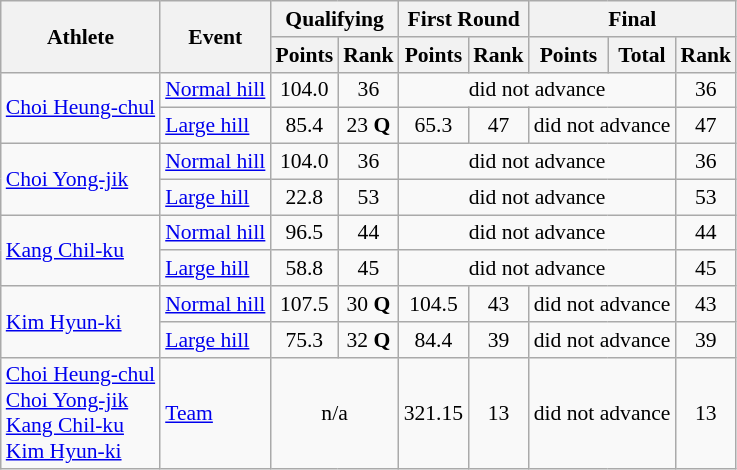<table class="wikitable" style="font-size:90%">
<tr>
<th rowspan="2">Athlete</th>
<th rowspan="2">Event</th>
<th colspan="2">Qualifying</th>
<th colspan="2">First Round</th>
<th colspan="3">Final</th>
</tr>
<tr>
<th>Points</th>
<th>Rank</th>
<th>Points</th>
<th>Rank</th>
<th>Points</th>
<th>Total</th>
<th>Rank</th>
</tr>
<tr>
<td rowspan=2><a href='#'>Choi Heung-chul</a></td>
<td><a href='#'>Normal hill</a></td>
<td align="center">104.0</td>
<td align="center">36</td>
<td colspan=4 align="center">did not advance</td>
<td align="center">36</td>
</tr>
<tr>
<td><a href='#'>Large hill</a></td>
<td align="center">85.4</td>
<td align="center">23 <strong>Q</strong></td>
<td align="center">65.3</td>
<td align="center">47</td>
<td colspan=2 align="center">did not advance</td>
<td align="center">47</td>
</tr>
<tr>
<td rowspan=2><a href='#'>Choi Yong-jik</a></td>
<td><a href='#'>Normal hill</a></td>
<td align="center">104.0</td>
<td align="center">36</td>
<td colspan=4 align="center">did not advance</td>
<td align="center">36</td>
</tr>
<tr>
<td><a href='#'>Large hill</a></td>
<td align="center">22.8</td>
<td align="center">53</td>
<td colspan=4 align="center">did not advance</td>
<td align="center">53</td>
</tr>
<tr>
<td rowspan=2><a href='#'>Kang Chil-ku</a></td>
<td><a href='#'>Normal hill</a></td>
<td align="center">96.5</td>
<td align="center">44</td>
<td colspan=4 align="center">did not advance</td>
<td align="center">44</td>
</tr>
<tr>
<td><a href='#'>Large hill</a></td>
<td align="center">58.8</td>
<td align="center">45</td>
<td colspan=4 align="center">did not advance</td>
<td align="center">45</td>
</tr>
<tr>
<td rowspan=2><a href='#'>Kim Hyun-ki</a></td>
<td><a href='#'>Normal hill</a></td>
<td align="center">107.5</td>
<td align="center">30 <strong>Q</strong></td>
<td align="center">104.5</td>
<td align="center">43</td>
<td colspan=2 align="center">did not advance</td>
<td align="center">43</td>
</tr>
<tr>
<td><a href='#'>Large hill</a></td>
<td align="center">75.3</td>
<td align="center">32 <strong>Q</strong></td>
<td align="center">84.4</td>
<td align="center">39</td>
<td colspan=2 align="center">did not advance</td>
<td align="center">39</td>
</tr>
<tr>
<td><a href='#'>Choi Heung-chul</a><br><a href='#'>Choi Yong-jik</a><br><a href='#'>Kang Chil-ku</a><br><a href='#'>Kim Hyun-ki</a></td>
<td><a href='#'>Team</a></td>
<td colspan=2 align="center">n/a</td>
<td align="center">321.15</td>
<td align="center">13</td>
<td colspan=2 align="center">did not advance</td>
<td align="center">13</td>
</tr>
</table>
